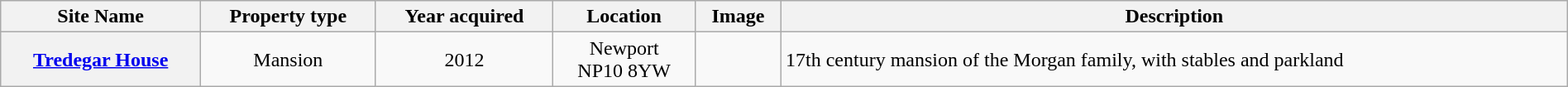<table class="wikitable sortable" style="text-align:center; width:100%;">
<tr>
<th>Site Name</th>
<th>Property type</th>
<th>Year acquired</th>
<th>Location</th>
<th class="unsortable">Image</th>
<th class="unsortable">Description</th>
</tr>
<tr>
<th scope="row"><a href='#'>Tredegar House</a></th>
<td>Mansion</td>
<td>2012</td>
<td>Newport<br>NP10 8YW<br><small></small></td>
<td></td>
<td style="text-align:left">17th century mansion of the Morgan family, with stables and parkland</td>
</tr>
</table>
